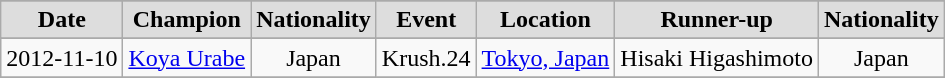<table class="wikitable" style="text-align:center">
<tr>
</tr>
<tr bgcolor="#dddddd">
<td><strong>Date</strong></td>
<td><strong>Champion</strong></td>
<td><strong>Nationality</strong></td>
<td><strong>Event</strong></td>
<td><strong>Location</strong></td>
<td><strong>Runner-up</strong></td>
<td><strong>Nationality</strong></td>
</tr>
<tr>
</tr>
<tr>
<td>2012-11-10</td>
<td><a href='#'>Koya Urabe</a></td>
<td> Japan</td>
<td>Krush.24</td>
<td><a href='#'>Tokyo, Japan</a></td>
<td>Hisaki Higashimoto</td>
<td> Japan</td>
</tr>
<tr>
</tr>
</table>
